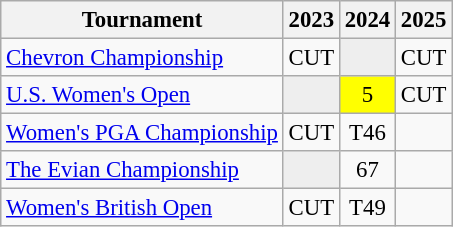<table class="wikitable" style="font-size:95%;text-align:center;">
<tr>
<th>Tournament</th>
<th>2023</th>
<th>2024</th>
<th>2025</th>
</tr>
<tr>
<td align=left><a href='#'>Chevron Championship</a></td>
<td>CUT</td>
<td style="background:#eeeeee;"></td>
<td>CUT</td>
</tr>
<tr>
<td align=left><a href='#'>U.S. Women's Open</a></td>
<td style="background:#eeeeee;"></td>
<td style="background:yellow;">5</td>
<td>CUT</td>
</tr>
<tr>
<td align=left><a href='#'>Women's PGA Championship</a></td>
<td>CUT</td>
<td>T46</td>
<td></td>
</tr>
<tr>
<td align=left><a href='#'>The Evian Championship</a></td>
<td style="background:#eeeeee;"></td>
<td>67</td>
<td></td>
</tr>
<tr>
<td align=left><a href='#'>Women's British Open</a></td>
<td>CUT</td>
<td>T49</td>
<td></td>
</tr>
</table>
